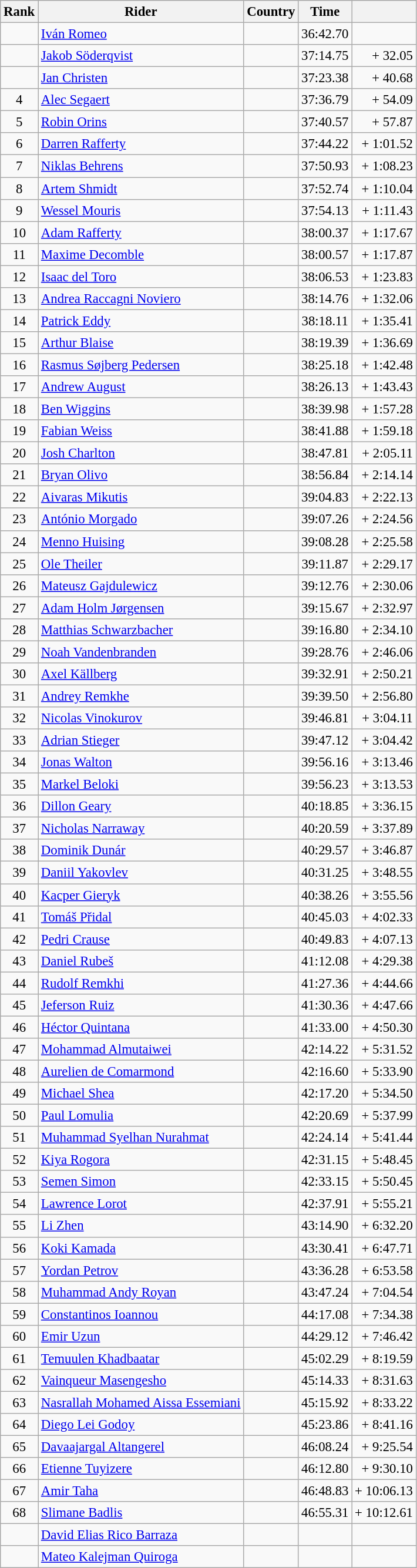<table class="wikitable sortable" style="font-size:95%; text-align:center;">
<tr>
<th scope="col">Rank</th>
<th scope="col">Rider</th>
<th scope="col">Country</th>
<th scope="col">Time</th>
<th scope="col"></th>
</tr>
<tr>
<td></td>
<td align=left><a href='#'>Iván Romeo</a></td>
<td align=left></td>
<td>36:42.70</td>
<td align=right></td>
</tr>
<tr>
<td></td>
<td align=left><a href='#'>Jakob Söderqvist</a></td>
<td align=left></td>
<td>37:14.75</td>
<td align=right>+ 32.05</td>
</tr>
<tr>
<td></td>
<td align=left><a href='#'>Jan Christen</a></td>
<td align=left></td>
<td>37:23.38</td>
<td align=right>+ 40.68</td>
</tr>
<tr>
<td>4</td>
<td align=left><a href='#'>Alec Segaert</a></td>
<td align=left></td>
<td>37:36.79</td>
<td align=right>+ 54.09</td>
</tr>
<tr>
<td>5</td>
<td align=left><a href='#'>Robin Orins</a></td>
<td align=left></td>
<td>37:40.57</td>
<td align=right>+ 57.87</td>
</tr>
<tr>
<td>6</td>
<td align=left><a href='#'>Darren Rafferty</a></td>
<td align=left></td>
<td>37:44.22</td>
<td align=right>+ 1:01.52</td>
</tr>
<tr>
<td>7</td>
<td align=left><a href='#'>Niklas Behrens</a></td>
<td align=left></td>
<td>37:50.93</td>
<td align=right>+ 1:08.23</td>
</tr>
<tr>
<td>8</td>
<td align=left><a href='#'>Artem Shmidt</a></td>
<td align=left></td>
<td>37:52.74</td>
<td align=right>+ 1:10.04</td>
</tr>
<tr>
<td>9</td>
<td align=left><a href='#'>Wessel Mouris</a></td>
<td align=left></td>
<td>37:54.13</td>
<td align=right>+ 1:11.43</td>
</tr>
<tr>
<td>10</td>
<td align=left><a href='#'>Adam Rafferty</a></td>
<td align=left></td>
<td>38:00.37</td>
<td align=right>+ 1:17.67</td>
</tr>
<tr>
<td>11</td>
<td align=left><a href='#'>Maxime Decomble</a></td>
<td align=left></td>
<td>38:00.57</td>
<td align=right>+ 1:17.87</td>
</tr>
<tr>
<td>12</td>
<td align=left><a href='#'>Isaac del Toro</a></td>
<td align=left></td>
<td>38:06.53</td>
<td align=right>+ 1:23.83</td>
</tr>
<tr>
<td>13</td>
<td align=left><a href='#'>Andrea Raccagni Noviero</a></td>
<td align=left></td>
<td>38:14.76</td>
<td align=right>+ 1:32.06</td>
</tr>
<tr>
<td>14</td>
<td align=left><a href='#'>Patrick Eddy</a></td>
<td align=left></td>
<td>38:18.11</td>
<td align=right>+ 1:35.41</td>
</tr>
<tr>
<td>15</td>
<td align=left><a href='#'>Arthur Blaise</a></td>
<td align=left></td>
<td>38:19.39</td>
<td align=right>+ 1:36.69</td>
</tr>
<tr>
<td>16</td>
<td align=left><a href='#'>Rasmus Søjberg Pedersen</a></td>
<td align=left></td>
<td>38:25.18</td>
<td align=right>+ 1:42.48</td>
</tr>
<tr>
<td>17</td>
<td align=left><a href='#'>Andrew August</a></td>
<td align=left></td>
<td>38:26.13</td>
<td align=right>+ 1:43.43</td>
</tr>
<tr>
<td>18</td>
<td align=left><a href='#'>Ben Wiggins</a></td>
<td align=left></td>
<td>38:39.98</td>
<td align=right>+ 1:57.28</td>
</tr>
<tr>
<td>19</td>
<td align=left><a href='#'>Fabian Weiss</a></td>
<td align=left></td>
<td>38:41.88</td>
<td align=right>+ 1:59.18</td>
</tr>
<tr>
<td>20</td>
<td align=left><a href='#'>Josh Charlton</a></td>
<td align=left></td>
<td>38:47.81</td>
<td align=right>+ 2:05.11</td>
</tr>
<tr>
<td>21</td>
<td align=left><a href='#'>Bryan Olivo</a></td>
<td align=left></td>
<td>38:56.84</td>
<td align=right>+ 2:14.14</td>
</tr>
<tr>
<td>22</td>
<td align=left><a href='#'>Aivaras Mikutis</a></td>
<td align=left></td>
<td>39:04.83</td>
<td align=right>+ 2:22.13</td>
</tr>
<tr>
<td>23</td>
<td align=left><a href='#'>António Morgado</a></td>
<td align=left></td>
<td>39:07.26</td>
<td align=right>+ 2:24.56</td>
</tr>
<tr>
<td>24</td>
<td align=left><a href='#'>Menno Huising</a></td>
<td align=left></td>
<td>39:08.28</td>
<td align=right>+ 2:25.58</td>
</tr>
<tr>
<td>25</td>
<td align=left><a href='#'>Ole Theiler</a></td>
<td align=left></td>
<td>39:11.87</td>
<td align=right>+ 2:29.17</td>
</tr>
<tr>
<td>26</td>
<td align=left><a href='#'>Mateusz Gajdulewicz</a></td>
<td align=left></td>
<td>39:12.76</td>
<td align=right>+ 2:30.06</td>
</tr>
<tr>
<td>27</td>
<td align=left><a href='#'>Adam Holm Jørgensen</a></td>
<td align=left></td>
<td>39:15.67</td>
<td align=right>+ 2:32.97</td>
</tr>
<tr>
<td>28</td>
<td align=left><a href='#'>Matthias Schwarzbacher</a></td>
<td align=left></td>
<td>39:16.80</td>
<td align=right>+ 2:34.10</td>
</tr>
<tr>
<td>29</td>
<td align=left><a href='#'>Noah Vandenbranden</a></td>
<td align=left></td>
<td>39:28.76</td>
<td align=right>+ 2:46.06</td>
</tr>
<tr>
<td>30</td>
<td align=left><a href='#'>Axel Källberg</a></td>
<td align=left></td>
<td>39:32.91</td>
<td align=right>+ 2:50.21</td>
</tr>
<tr>
<td>31</td>
<td align=left><a href='#'>Andrey Remkhe</a></td>
<td align=left></td>
<td>39:39.50</td>
<td align=right>+ 2:56.80</td>
</tr>
<tr>
<td>32</td>
<td align=left><a href='#'>Nicolas Vinokurov</a></td>
<td align=left></td>
<td>39:46.81</td>
<td align=right>+ 3:04.11</td>
</tr>
<tr>
<td>33</td>
<td align=left><a href='#'>Adrian Stieger</a></td>
<td align=left></td>
<td>39:47.12</td>
<td align=right>+ 3:04.42</td>
</tr>
<tr>
<td>34</td>
<td align=left><a href='#'>Jonas Walton</a></td>
<td align=left></td>
<td>39:56.16</td>
<td align=right>+ 3:13.46</td>
</tr>
<tr>
<td>35</td>
<td align=left><a href='#'>Markel Beloki</a></td>
<td align=left></td>
<td>39:56.23</td>
<td align=right>+ 3:13.53</td>
</tr>
<tr>
<td>36</td>
<td align=left><a href='#'>Dillon Geary</a></td>
<td align=left></td>
<td>40:18.85</td>
<td align=right>+ 3:36.15</td>
</tr>
<tr>
<td>37</td>
<td align=left><a href='#'>Nicholas Narraway</a></td>
<td align=left></td>
<td>40:20.59</td>
<td align=right>+ 3:37.89</td>
</tr>
<tr>
<td>38</td>
<td align=left><a href='#'>Dominik Dunár</a></td>
<td align=left></td>
<td>40:29.57</td>
<td align=right>+ 3:46.87</td>
</tr>
<tr>
<td>39</td>
<td align=left><a href='#'>Daniil Yakovlev</a></td>
<td align=left></td>
<td>40:31.25</td>
<td align=right>+ 3:48.55</td>
</tr>
<tr>
<td>40</td>
<td align=left><a href='#'>Kacper Gieryk</a></td>
<td align=left></td>
<td>40:38.26</td>
<td align=right>+ 3:55.56</td>
</tr>
<tr>
<td>41</td>
<td align=left><a href='#'>Tomáš Přidal</a></td>
<td align=left></td>
<td>40:45.03</td>
<td align=right>+ 4:02.33</td>
</tr>
<tr>
<td>42</td>
<td align=left><a href='#'>Pedri Crause</a></td>
<td align=left></td>
<td>40:49.83</td>
<td align=right>+ 4:07.13</td>
</tr>
<tr>
<td>43</td>
<td align=left><a href='#'>Daniel Rubeš</a></td>
<td align=left></td>
<td>41:12.08</td>
<td align=right>+ 4:29.38</td>
</tr>
<tr>
<td>44</td>
<td align=left><a href='#'>Rudolf Remkhi</a></td>
<td align=left></td>
<td>41:27.36</td>
<td align=right>+ 4:44.66</td>
</tr>
<tr>
<td>45</td>
<td align=left><a href='#'>Jeferson Ruiz</a></td>
<td align=left></td>
<td>41:30.36</td>
<td align=right>+ 4:47.66</td>
</tr>
<tr>
<td>46</td>
<td align=left><a href='#'>Héctor Quintana</a></td>
<td align=left></td>
<td>41:33.00</td>
<td align=right>+ 4:50.30</td>
</tr>
<tr>
<td>47</td>
<td align=left><a href='#'>Mohammad Almutaiwei</a></td>
<td align=left></td>
<td>42:14.22</td>
<td align=right>+ 5:31.52</td>
</tr>
<tr>
<td>48</td>
<td align=left><a href='#'>Aurelien de Comarmond</a></td>
<td align=left></td>
<td>42:16.60</td>
<td align=right>+ 5:33.90</td>
</tr>
<tr>
<td>49</td>
<td align=left><a href='#'>Michael Shea</a></td>
<td align=left></td>
<td>42:17.20</td>
<td align=right>+ 5:34.50</td>
</tr>
<tr>
<td>50</td>
<td align=left><a href='#'>Paul Lomulia</a></td>
<td align=left></td>
<td>42:20.69</td>
<td align=right>+ 5:37.99</td>
</tr>
<tr>
<td>51</td>
<td align=left><a href='#'>Muhammad Syelhan Nurahmat</a></td>
<td align=left></td>
<td>42:24.14</td>
<td align=right>+ 5:41.44</td>
</tr>
<tr>
<td>52</td>
<td align=left><a href='#'>Kiya Rogora</a></td>
<td align=left></td>
<td>42:31.15</td>
<td align=right>+ 5:48.45</td>
</tr>
<tr>
<td>53</td>
<td align=left><a href='#'>Semen Simon</a></td>
<td align=left></td>
<td>42:33.15</td>
<td align=right>+ 5:50.45</td>
</tr>
<tr>
<td>54</td>
<td align=left><a href='#'>Lawrence Lorot</a></td>
<td align=left></td>
<td>42:37.91</td>
<td align=right>+ 5:55.21</td>
</tr>
<tr>
<td>55</td>
<td align=left><a href='#'>Li Zhen</a></td>
<td align=left></td>
<td>43:14.90</td>
<td align=right>+ 6:32.20</td>
</tr>
<tr>
<td>56</td>
<td align=left><a href='#'>Koki Kamada</a></td>
<td align=left></td>
<td>43:30.41</td>
<td align=right>+ 6:47.71</td>
</tr>
<tr>
<td>57</td>
<td align=left><a href='#'>Yordan Petrov</a></td>
<td align=left></td>
<td>43:36.28</td>
<td align=right>+ 6:53.58</td>
</tr>
<tr>
<td>58</td>
<td align=left><a href='#'>Muhammad Andy Royan</a></td>
<td align=left></td>
<td>43:47.24</td>
<td align=right>+ 7:04.54</td>
</tr>
<tr>
<td>59</td>
<td align=left><a href='#'>Constantinos Ioannou</a></td>
<td align=left></td>
<td>44:17.08</td>
<td align=right>+ 7:34.38</td>
</tr>
<tr>
<td>60</td>
<td align=left><a href='#'>Emir Uzun</a></td>
<td align=left></td>
<td>44:29.12</td>
<td align=right>+ 7:46.42</td>
</tr>
<tr>
<td>61</td>
<td align=left><a href='#'>Temuulen Khadbaatar</a></td>
<td align=left></td>
<td>45:02.29</td>
<td align=right>+ 8:19.59</td>
</tr>
<tr>
<td>62</td>
<td align=left><a href='#'>Vainqueur Masengesho</a></td>
<td align=left></td>
<td>45:14.33</td>
<td align=right>+ 8:31.63</td>
</tr>
<tr>
<td>63</td>
<td align=left><a href='#'>Nasrallah Mohamed Aissa Essemiani</a></td>
<td align=left></td>
<td>45:15.92</td>
<td align=right>+ 8:33.22</td>
</tr>
<tr>
<td>64</td>
<td align=left><a href='#'>Diego Lei Godoy</a></td>
<td align=left></td>
<td>45:23.86</td>
<td align=right>+ 8:41.16</td>
</tr>
<tr>
<td>65</td>
<td align=left><a href='#'>Davaajargal Altangerel</a></td>
<td align=left></td>
<td>46:08.24</td>
<td align=right>+ 9:25.54</td>
</tr>
<tr>
<td>66</td>
<td align=left><a href='#'>Etienne Tuyizere</a></td>
<td align=left></td>
<td>46:12.80</td>
<td align=right>+ 9:30.10</td>
</tr>
<tr>
<td>67</td>
<td align=left><a href='#'>Amir Taha</a></td>
<td align=left></td>
<td>46:48.83</td>
<td align=right>+ 10:06.13</td>
</tr>
<tr>
<td>68</td>
<td align=left><a href='#'>Slimane Badlis</a></td>
<td align=left></td>
<td>46:55.31</td>
<td align=right>+ 10:12.61</td>
</tr>
<tr>
<td></td>
<td align=left><a href='#'>David Elias Rico Barraza</a></td>
<td align=left></td>
<td></td>
<td align=right></td>
</tr>
<tr>
<td></td>
<td align=left><a href='#'>Mateo Kalejman Quiroga</a></td>
<td align=left></td>
<td></td>
<td align=right></td>
</tr>
</table>
